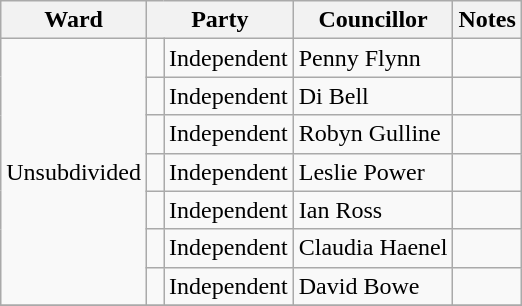<table class="wikitable">
<tr>
<th>Ward</th>
<th colspan="2">Party</th>
<th>Councillor</th>
<th>Notes</th>
</tr>
<tr>
<td rowspan="7">Unsubdivided</td>
<td> </td>
<td>Independent</td>
<td>Penny Flynn</td>
<td></td>
</tr>
<tr>
<td> </td>
<td>Independent</td>
<td>Di Bell</td>
<td></td>
</tr>
<tr>
<td> </td>
<td>Independent</td>
<td>Robyn Gulline</td>
<td></td>
</tr>
<tr>
<td> </td>
<td>Independent</td>
<td>Leslie Power</td>
<td></td>
</tr>
<tr>
<td> </td>
<td>Independent</td>
<td>Ian Ross</td>
<td></td>
</tr>
<tr>
<td> </td>
<td>Independent</td>
<td>Claudia Haenel</td>
<td></td>
</tr>
<tr>
<td> </td>
<td>Independent</td>
<td>David Bowe</td>
<td></td>
</tr>
<tr>
</tr>
</table>
